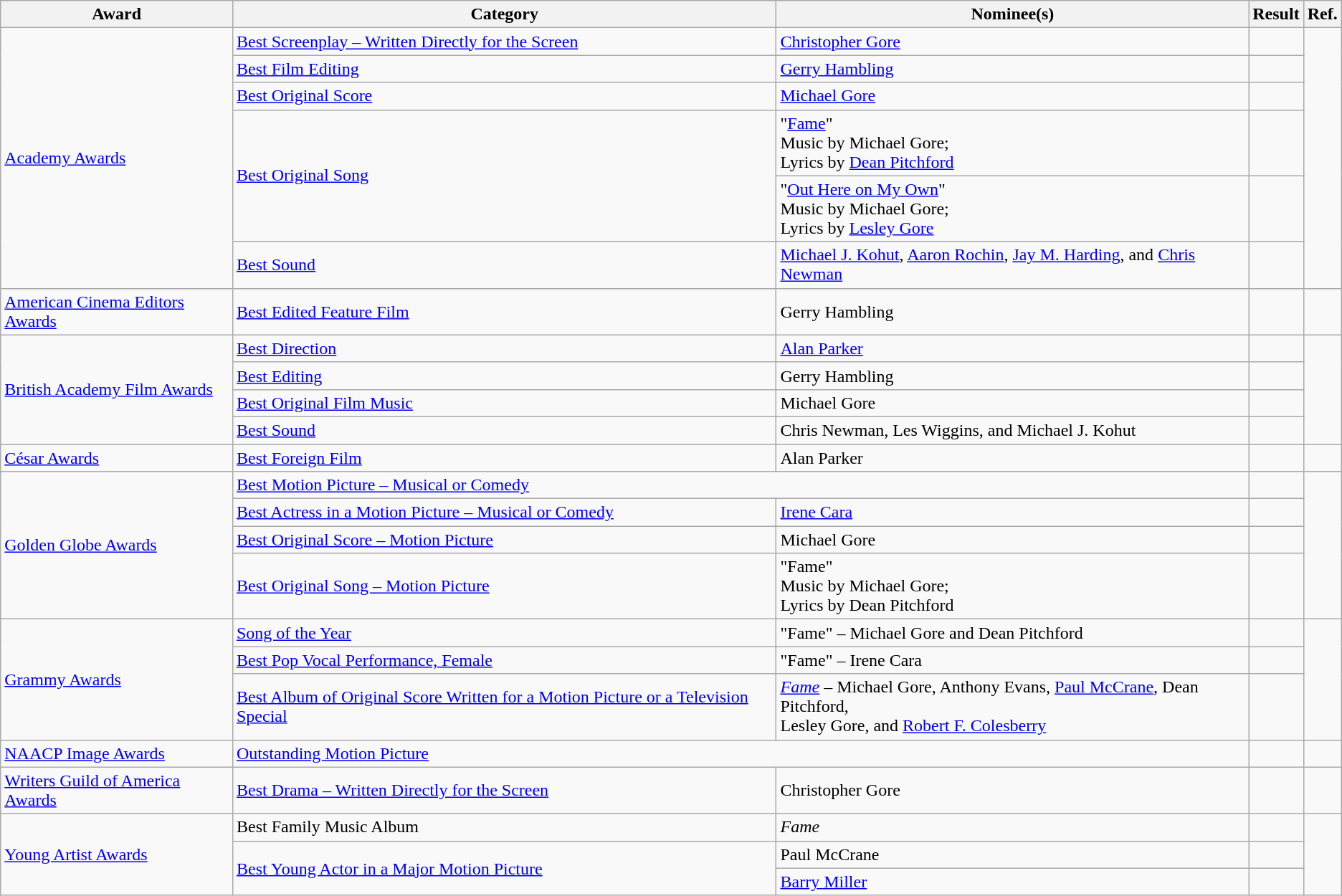<table class="wikitable plainrowheaders">
<tr>
<th>Award</th>
<th>Category</th>
<th>Nominee(s)</th>
<th>Result</th>
<th>Ref.</th>
</tr>
<tr>
<td rowspan="6"><a href='#'>Academy Awards</a></td>
<td><a href='#'>Best Screenplay – Written Directly for the Screen</a></td>
<td><a href='#'>Christopher Gore</a></td>
<td></td>
<td align="center" rowspan="6"></td>
</tr>
<tr>
<td><a href='#'>Best Film Editing</a></td>
<td><a href='#'>Gerry Hambling</a></td>
<td></td>
</tr>
<tr>
<td><a href='#'>Best Original Score</a></td>
<td><a href='#'>Michael Gore</a></td>
<td></td>
</tr>
<tr>
<td rowspan="2"><a href='#'>Best Original Song</a></td>
<td>"<a href='#'>Fame</a>" <br> Music by Michael Gore; <br> Lyrics by <a href='#'>Dean Pitchford</a></td>
<td></td>
</tr>
<tr>
<td>"<a href='#'>Out Here on My Own</a>" <br> Music by Michael Gore; <br> Lyrics by <a href='#'>Lesley Gore</a></td>
<td></td>
</tr>
<tr>
<td><a href='#'>Best Sound</a></td>
<td><a href='#'>Michael J. Kohut</a>, <a href='#'>Aaron Rochin</a>, <a href='#'>Jay M. Harding</a>, and <a href='#'>Chris Newman</a></td>
<td></td>
</tr>
<tr>
<td><a href='#'>American Cinema Editors Awards</a></td>
<td><a href='#'>Best Edited Feature Film</a></td>
<td>Gerry Hambling</td>
<td></td>
<td align="center"></td>
</tr>
<tr>
<td rowspan="4"><a href='#'>British Academy Film Awards</a></td>
<td><a href='#'>Best Direction</a></td>
<td><a href='#'>Alan Parker</a></td>
<td></td>
<td align="center" rowspan="4"></td>
</tr>
<tr>
<td><a href='#'>Best Editing</a></td>
<td>Gerry Hambling</td>
<td></td>
</tr>
<tr>
<td><a href='#'>Best Original Film Music</a></td>
<td>Michael Gore</td>
<td></td>
</tr>
<tr>
<td><a href='#'>Best Sound</a></td>
<td>Chris Newman, Les Wiggins, and Michael J. Kohut</td>
<td></td>
</tr>
<tr>
<td><a href='#'>César Awards</a></td>
<td><a href='#'>Best Foreign Film</a></td>
<td>Alan Parker</td>
<td></td>
<td align="center"></td>
</tr>
<tr>
<td rowspan="4"><a href='#'>Golden Globe Awards</a></td>
<td colspan="2"><a href='#'>Best Motion Picture – Musical or Comedy</a></td>
<td></td>
<td align="center" rowspan="4"></td>
</tr>
<tr>
<td><a href='#'>Best Actress in a Motion Picture – Musical or Comedy</a></td>
<td><a href='#'>Irene Cara</a></td>
<td></td>
</tr>
<tr>
<td><a href='#'>Best Original Score – Motion Picture</a></td>
<td>Michael Gore</td>
<td></td>
</tr>
<tr>
<td><a href='#'>Best Original Song – Motion Picture</a></td>
<td>"Fame" <br> Music by Michael Gore; <br> Lyrics by Dean Pitchford</td>
<td></td>
</tr>
<tr>
<td rowspan="3"><a href='#'>Grammy Awards</a></td>
<td><a href='#'>Song of the Year</a></td>
<td>"Fame" – Michael Gore and Dean Pitchford</td>
<td></td>
<td align="center" rowspan="3"></td>
</tr>
<tr>
<td><a href='#'>Best Pop Vocal Performance, Female</a></td>
<td>"Fame" – Irene Cara</td>
<td></td>
</tr>
<tr>
<td><a href='#'>Best Album of Original Score Written for a Motion Picture or a Television Special</a></td>
<td><em><a href='#'>Fame</a></em> – Michael Gore, Anthony Evans, <a href='#'>Paul McCrane</a>, Dean Pitchford, <br> Lesley Gore, and <a href='#'>Robert F. Colesberry</a></td>
<td></td>
</tr>
<tr>
<td><a href='#'>NAACP Image Awards</a></td>
<td colspan="2"><a href='#'>Outstanding Motion Picture</a></td>
<td></td>
<td align="center"></td>
</tr>
<tr>
<td><a href='#'>Writers Guild of America Awards</a></td>
<td><a href='#'>Best Drama – Written Directly for the Screen</a></td>
<td>Christopher Gore</td>
<td></td>
<td align="center"></td>
</tr>
<tr>
<td rowspan="3"><a href='#'>Young Artist Awards</a></td>
<td>Best Family Music Album</td>
<td><em>Fame</em></td>
<td></td>
<td align="center" rowspan="3"></td>
</tr>
<tr>
<td rowspan="2"><a href='#'>Best Young Actor in a Major Motion Picture</a></td>
<td>Paul McCrane</td>
<td></td>
</tr>
<tr>
<td><a href='#'>Barry Miller</a></td>
<td></td>
</tr>
</table>
